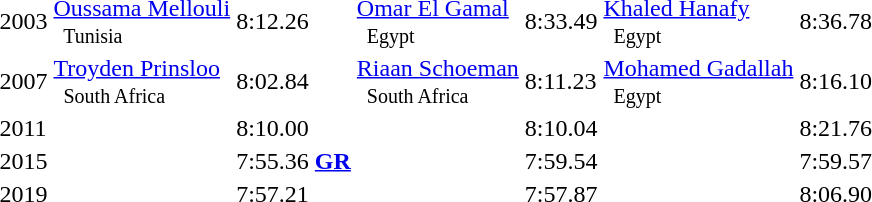<table>
<tr>
<td>2003</td>
<td><a href='#'>Oussama Mellouli</a> <small><br>    Tunisia </small></td>
<td>8:12.26</td>
<td><a href='#'>Omar El Gamal</a> <small><br>    Egypt </small></td>
<td>8:33.49</td>
<td><a href='#'>Khaled Hanafy</a> <small><br>    Egypt </small></td>
<td>8:36.78</td>
</tr>
<tr>
<td>2007</td>
<td><a href='#'>Troyden Prinsloo</a> <small><br>   South Africa</small></td>
<td>8:02.84</td>
<td><a href='#'>Riaan Schoeman</a> <small><br>   South Africa</small></td>
<td>8:11.23</td>
<td><a href='#'>Mohamed Gadallah</a> <small><br>   Egypt</small></td>
<td>8:16.10</td>
</tr>
<tr>
<td>2011</td>
<td></td>
<td>8:10.00</td>
<td></td>
<td>8:10.04</td>
<td></td>
<td>8:21.76</td>
</tr>
<tr>
<td>2015<br></td>
<td></td>
<td>7:55.36 <strong><a href='#'>GR</a></strong></td>
<td></td>
<td>7:59.54</td>
<td></td>
<td>7:59.57</td>
</tr>
<tr>
<td>2019<br></td>
<td></td>
<td>7:57.21</td>
<td></td>
<td>7:57.87</td>
<td></td>
<td>8:06.90</td>
</tr>
</table>
